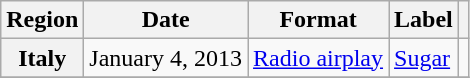<table class="wikitable plainrowheaders">
<tr>
<th scope="col">Region</th>
<th scope="col">Date</th>
<th scope="col">Format</th>
<th scope="col">Label</th>
<th scope="col"></th>
</tr>
<tr>
<th scope="row">Italy</th>
<td>January 4, 2013</td>
<td><a href='#'>Radio airplay</a></td>
<td><a href='#'>Sugar</a></td>
<td align="center"></td>
</tr>
<tr>
</tr>
</table>
